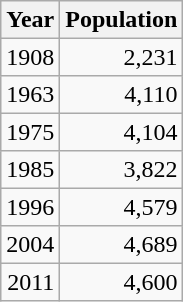<table class="wikitable" style="line-height:1.1em;">
<tr>
<th>Year</th>
<th>Population</th>
</tr>
<tr align="right">
<td>1908</td>
<td>2,231</td>
</tr>
<tr align="right">
<td>1963</td>
<td>4,110</td>
</tr>
<tr align="right">
<td>1975</td>
<td>4,104</td>
</tr>
<tr align="right">
<td>1985</td>
<td>3,822</td>
</tr>
<tr align="right">
<td>1996</td>
<td>4,579</td>
</tr>
<tr align="right">
<td>2004</td>
<td>4,689</td>
</tr>
<tr align="right">
<td>2011</td>
<td>4,600</td>
</tr>
</table>
